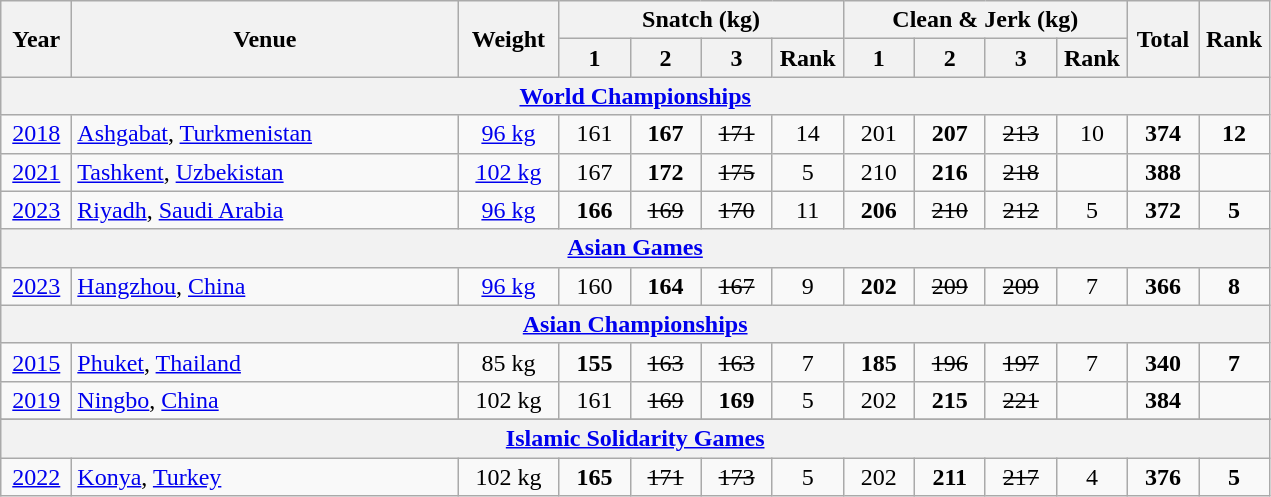<table class = "wikitable" style="text-align:center;">
<tr>
<th rowspan=2 width=40>Year</th>
<th rowspan=2 width=250>Venue</th>
<th rowspan=2 width=60>Weight</th>
<th colspan=4>Snatch (kg)</th>
<th colspan=4>Clean & Jerk (kg)</th>
<th rowspan=2 width=40>Total</th>
<th rowspan=2 width=40>Rank</th>
</tr>
<tr>
<th width=40>1</th>
<th width=40>2</th>
<th width=40>3</th>
<th width=40>Rank</th>
<th width=40>1</th>
<th width=40>2</th>
<th width=40>3</th>
<th width=40>Rank</th>
</tr>
<tr>
<th colspan=13><a href='#'>World Championships</a></th>
</tr>
<tr>
<td><a href='#'>2018</a></td>
<td style="text-align:left"> <a href='#'>Ashgabat</a>, <a href='#'>Turkmenistan</a></td>
<td><a href='#'>96 kg</a></td>
<td>161</td>
<td><strong>167</strong></td>
<td><s>171</s></td>
<td>14</td>
<td>201</td>
<td><strong>207</strong></td>
<td><s>213</s></td>
<td>10</td>
<td><strong>374</strong></td>
<td><strong>12</strong></td>
</tr>
<tr>
<td><a href='#'>2021</a></td>
<td style="text-align:left"> <a href='#'>Tashkent</a>, <a href='#'>Uzbekistan</a></td>
<td><a href='#'>102 kg</a></td>
<td>167</td>
<td><strong>172</strong></td>
<td><s>175</s></td>
<td>5</td>
<td>210</td>
<td><strong>216</strong></td>
<td><s>218</s></td>
<td></td>
<td><strong>388</strong></td>
<td></td>
</tr>
<tr>
<td><a href='#'>2023</a></td>
<td style="text-align:left"> <a href='#'>Riyadh</a>, <a href='#'>Saudi Arabia</a></td>
<td><a href='#'>96 kg</a></td>
<td><strong>166</strong></td>
<td><s>169</s></td>
<td><s>170</s></td>
<td>11</td>
<td><strong>206</strong></td>
<td><s>210</s></td>
<td><s>212</s></td>
<td>5</td>
<td><strong>372</strong></td>
<td><strong>5</strong></td>
</tr>
<tr>
<th colspan=13><a href='#'>Asian Games</a></th>
</tr>
<tr>
<td><a href='#'>2023</a></td>
<td align=left> <a href='#'>Hangzhou</a>, <a href='#'>China</a></td>
<td><a href='#'>96 kg</a></td>
<td>160</td>
<td><strong>164</strong></td>
<td><s>167</s></td>
<td>9</td>
<td><strong>202</strong></td>
<td><s>209</s></td>
<td><s>209</s></td>
<td>7</td>
<td><strong>366</strong></td>
<td><strong>8</strong></td>
</tr>
<tr>
<th colspan=13><a href='#'>Asian Championships</a></th>
</tr>
<tr>
<td><a href='#'>2015</a></td>
<td style="text-align:left"> <a href='#'>Phuket</a>, <a href='#'>Thailand</a></td>
<td>85 kg</td>
<td><strong>155</strong></td>
<td><s>163</s></td>
<td><s>163</s></td>
<td>7</td>
<td><strong>185</strong></td>
<td><s>196</s></td>
<td><s>197</s></td>
<td>7</td>
<td><strong>340</strong></td>
<td><strong>7</strong></td>
</tr>
<tr>
<td><a href='#'>2019</a></td>
<td style="text-align:left"> <a href='#'>Ningbo</a>, <a href='#'>China</a></td>
<td>102 kg</td>
<td>161</td>
<td><s>169</s></td>
<td><strong>169</strong></td>
<td>5</td>
<td>202</td>
<td><strong>215</strong></td>
<td><s>221</s></td>
<td></td>
<td><strong>384</strong></td>
<td></td>
</tr>
<tr>
</tr>
<tr>
<th colspan=13><a href='#'>Islamic Solidarity Games</a></th>
</tr>
<tr>
<td><a href='#'>2022</a></td>
<td style="text-align:left"> <a href='#'>Konya</a>, <a href='#'>Turkey</a></td>
<td>102 kg</td>
<td><strong>165</strong></td>
<td><s>171</s></td>
<td><s>173</s></td>
<td>5</td>
<td>202</td>
<td><strong>211</strong></td>
<td><s>217</s></td>
<td>4</td>
<td><strong>376</strong></td>
<td><strong>5</strong></td>
</tr>
</table>
